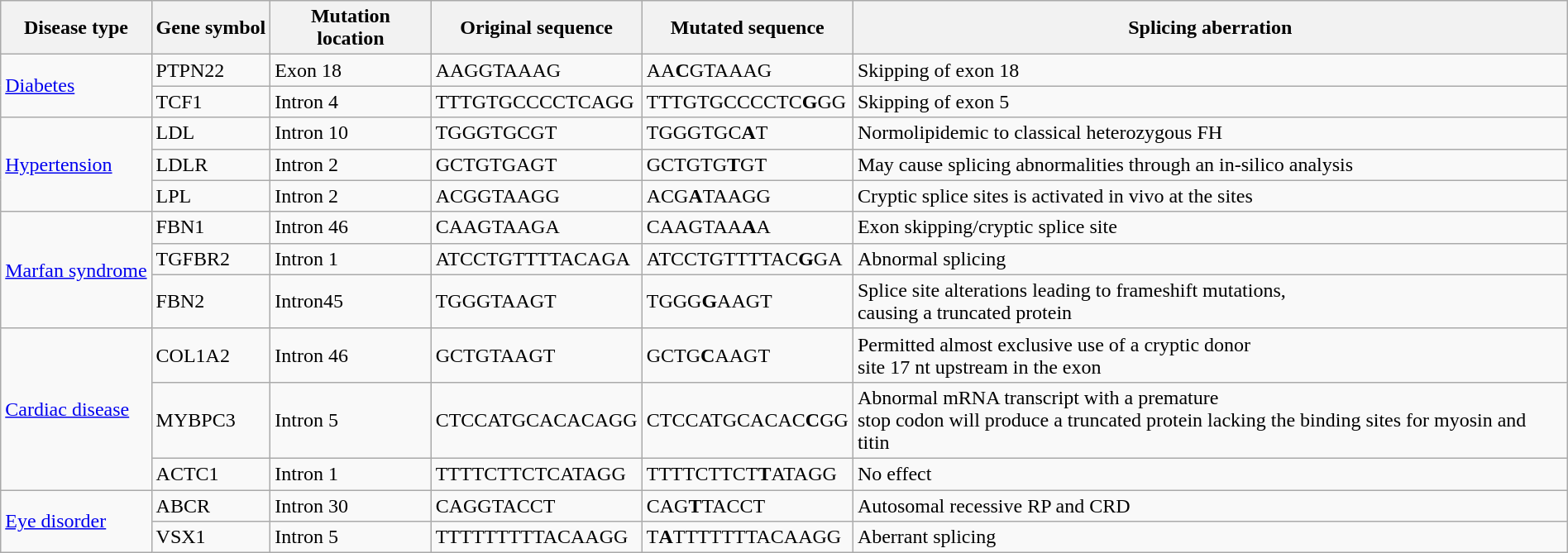<table class="wikitable" style="margin-left: auto; margin-right: auto; border: none;">
<tr>
<th scope="col"><strong>Disease type</strong></th>
<th scope="col"><strong>Gene symbol</strong></th>
<th scope="col"><strong>Mutation location</strong></th>
<th scope="col"><strong>Original sequence</strong></th>
<th scope="col"><strong>Mutated sequence</strong></th>
<th scope="col"><strong>Splicing aberration</strong></th>
</tr>
<tr>
<td rowspan="2"><a href='#'>Diabetes</a></td>
<td>PTPN22</td>
<td>Exon 18</td>
<td>AAGGTAAAG</td>
<td>AA<span><strong>C</strong></span>GTAAAG</td>
<td>Skipping of exon 18</td>
</tr>
<tr>
<td>TCF1</td>
<td>Intron 4</td>
<td>TTTGTGCCCCTCAGG</td>
<td>TTTGTGCCCCTC<span><strong>G</strong></span>GG</td>
<td>Skipping of exon 5</td>
</tr>
<tr>
<td rowspan="3"><a href='#'>Hypertension</a></td>
<td>LDL</td>
<td>Intron 10</td>
<td>TGGGTGCGT</td>
<td>TGGGTGC<span><strong>A</strong></span>T</td>
<td>Normolipidemic to classical heterozygous FH</td>
</tr>
<tr>
<td>LDLR</td>
<td>Intron 2</td>
<td>GCTGTGAGT</td>
<td>GCTGTG<span><strong>T</strong></span>GT</td>
<td>May cause splicing abnormalities through an in-silico analysis</td>
</tr>
<tr>
<td>LPL</td>
<td>Intron 2</td>
<td>ACGGTAAGG</td>
<td>ACG<span><strong>A</strong></span>TAAGG</td>
<td>Cryptic splice sites is activated in vivo at the sites</td>
</tr>
<tr>
<td rowspan="3"><a href='#'>Marfan syndrome</a></td>
<td>FBN1</td>
<td>Intron 46</td>
<td>CAAGTAAGA</td>
<td>CAAGTAA<span><strong>A</strong></span>A</td>
<td>Exon skipping/cryptic splice site</td>
</tr>
<tr>
<td>TGFBR2</td>
<td>Intron 1</td>
<td>ATCCTGTTTTACAGA</td>
<td>ATCCTGTTTTAC<span><strong>G</strong></span>GA</td>
<td>Abnormal splicing</td>
</tr>
<tr>
<td>FBN2</td>
<td>Intron45</td>
<td>TGGGTAAGT</td>
<td>TGGG<span><strong>G</strong></span>AAGT</td>
<td>Splice site alterations leading to frameshift mutations,<br>causing a truncated protein</td>
</tr>
<tr>
<td rowspan="3"><a href='#'>Cardiac disease</a></td>
<td>COL1A2</td>
<td>Intron 46</td>
<td>GCTGTAAGT</td>
<td>GCTG<span><strong>C</strong></span>AAGT</td>
<td>Permitted almost exclusive use of a cryptic donor<br>site 17 nt upstream in the exon</td>
</tr>
<tr>
<td>MYBPC3</td>
<td>Intron 5</td>
<td>CTCCATGCACACAGG</td>
<td>CTCCATGCACAC<span><strong>C</strong></span>GG</td>
<td>Abnormal mRNA transcript with a premature<br>stop codon will produce a truncated protein lacking the binding sites for myosin and titin</td>
</tr>
<tr>
<td>ACTC1</td>
<td>Intron 1</td>
<td>TTTTCTTCTCATAGG</td>
<td>TTTTCTTCT<span><strong>T</strong></span>ATAGG</td>
<td>No effect </td>
</tr>
<tr>
<td rowspan="2"><a href='#'>Eye disorder</a></td>
<td>ABCR</td>
<td>Intron 30</td>
<td>CAGGTACCT</td>
<td>CAG<span><strong>T</strong></span>TACCT</td>
<td>Autosomal recessive RP and CRD</td>
</tr>
<tr>
<td>VSX1</td>
<td>Intron 5</td>
<td>TTTTTTTTTACAAGG</td>
<td>T<span><strong>A</strong></span>TTTTTTTACAAGG</td>
<td>Aberrant splicing</td>
</tr>
</table>
